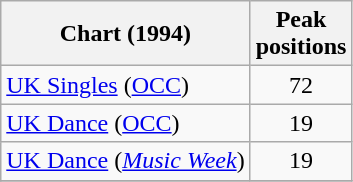<table class="wikitable">
<tr>
<th align="left">Chart (1994)</th>
<th align="left">Peak<br>positions</th>
</tr>
<tr>
<td align="left"><a href='#'>UK Singles</a> (<a href='#'>OCC</a>)</td>
<td align="center">72</td>
</tr>
<tr>
<td align="left"><a href='#'>UK Dance</a> (<a href='#'>OCC</a>)</td>
<td align="center">19</td>
</tr>
<tr>
<td align="left"><a href='#'>UK Dance</a> (<em><a href='#'>Music Week</a></em>)</td>
<td align="center">19</td>
</tr>
<tr>
</tr>
</table>
